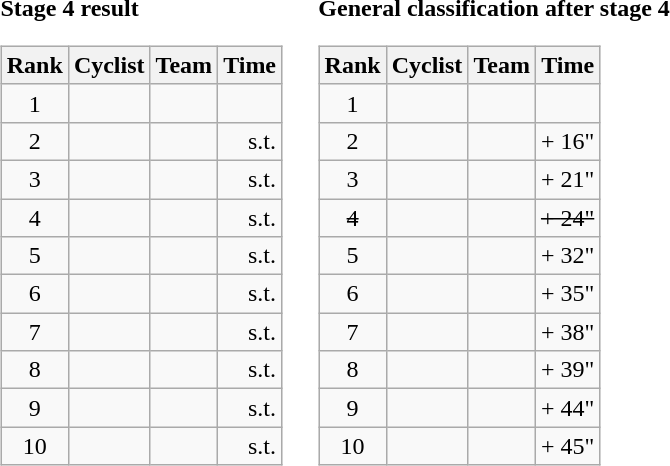<table>
<tr>
<td><strong>Stage 4 result</strong><br><table class="wikitable">
<tr>
<th scope="col">Rank</th>
<th scope="col">Cyclist</th>
<th scope="col">Team</th>
<th scope="col">Time</th>
</tr>
<tr>
<td style="text-align:center;">1</td>
<td></td>
<td></td>
<td style="text-align:right;"></td>
</tr>
<tr>
<td style="text-align:center;">2</td>
<td></td>
<td></td>
<td style="text-align:right;">s.t.</td>
</tr>
<tr>
<td style="text-align:center;">3</td>
<td></td>
<td></td>
<td style="text-align:right;">s.t.</td>
</tr>
<tr>
<td style="text-align:center;">4</td>
<td></td>
<td></td>
<td style="text-align:right;">s.t.</td>
</tr>
<tr>
<td style="text-align:center;">5</td>
<td> </td>
<td></td>
<td style="text-align:right;">s.t.</td>
</tr>
<tr>
<td style="text-align:center;">6</td>
<td></td>
<td></td>
<td style="text-align:right;">s.t.</td>
</tr>
<tr>
<td style="text-align:center;">7</td>
<td></td>
<td></td>
<td style="text-align:right;">s.t.</td>
</tr>
<tr>
<td style="text-align:center;">8</td>
<td></td>
<td></td>
<td style="text-align:right;">s.t.</td>
</tr>
<tr>
<td style="text-align:center;">9</td>
<td></td>
<td></td>
<td style="text-align:right;">s.t.</td>
</tr>
<tr>
<td style="text-align:center;">10</td>
<td></td>
<td></td>
<td style="text-align:right;">s.t.</td>
</tr>
</table>
</td>
<td></td>
<td><strong>General classification after stage 4</strong><br><table class="wikitable">
<tr>
<th scope="col">Rank</th>
<th scope="col">Cyclist</th>
<th scope="col">Team</th>
<th scope="col">Time</th>
</tr>
<tr>
<td style="text-align:center;">1</td>
<td> </td>
<td></td>
<td style="text-align:right;"></td>
</tr>
<tr>
<td style="text-align:center;">2</td>
<td></td>
<td></td>
<td style="text-align:right;">+ 16"</td>
</tr>
<tr>
<td style="text-align:center;">3</td>
<td></td>
<td></td>
<td style="text-align:right;">+ 21"</td>
</tr>
<tr>
<td style="text-align:center;"><del>4</del></td>
<td><del></del></td>
<td><del></del></td>
<td style="text-align:right;"><del>+ 24"</del></td>
</tr>
<tr>
<td style="text-align:center;">5</td>
<td></td>
<td></td>
<td style="text-align:right;">+ 32"</td>
</tr>
<tr>
<td style="text-align:center;">6</td>
<td></td>
<td></td>
<td style="text-align:right;">+ 35"</td>
</tr>
<tr>
<td style="text-align:center;">7</td>
<td></td>
<td></td>
<td style="text-align:right;">+ 38"</td>
</tr>
<tr>
<td style="text-align:center;">8</td>
<td></td>
<td></td>
<td style="text-align:right;">+ 39"</td>
</tr>
<tr>
<td style="text-align:center;">9</td>
<td></td>
<td></td>
<td style="text-align:right;">+ 44"</td>
</tr>
<tr>
<td style="text-align:center;">10</td>
<td></td>
<td></td>
<td style="text-align:right;">+ 45"</td>
</tr>
</table>
</td>
</tr>
</table>
